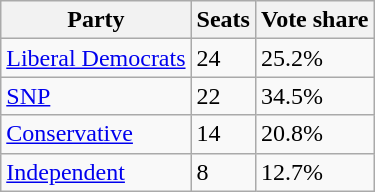<table class="wikitable">
<tr>
<th>Party</th>
<th>Seats</th>
<th>Vote share</th>
</tr>
<tr>
<td><a href='#'>Liberal Democrats</a></td>
<td>24</td>
<td>25.2%</td>
</tr>
<tr>
<td><a href='#'>SNP</a></td>
<td>22</td>
<td>34.5%</td>
</tr>
<tr>
<td><a href='#'>Conservative</a></td>
<td>14</td>
<td>20.8%</td>
</tr>
<tr>
<td><a href='#'>Independent</a></td>
<td>8</td>
<td>12.7%</td>
</tr>
</table>
